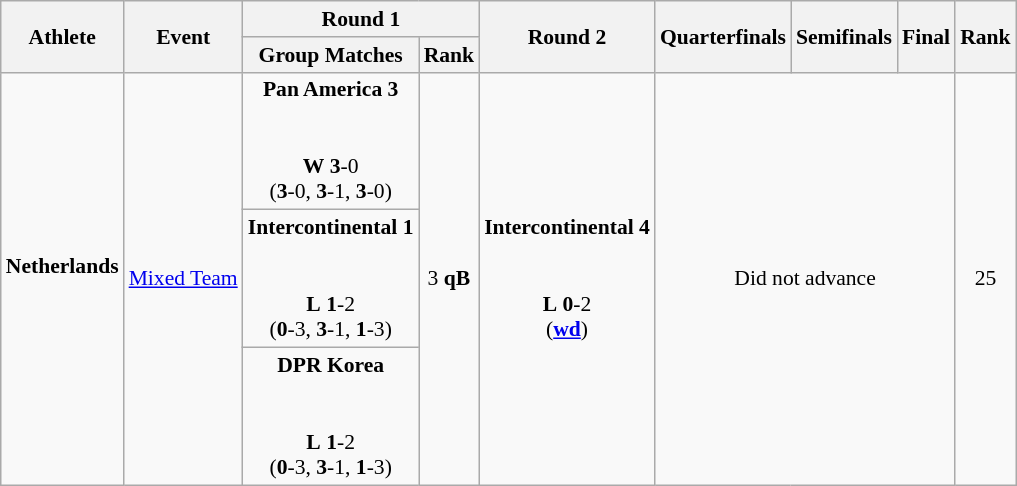<table class="wikitable" border="1" style="font-size:90%">
<tr>
<th rowspan=2>Athlete</th>
<th rowspan=2>Event</th>
<th colspan=2>Round 1</th>
<th rowspan=2>Round 2</th>
<th rowspan=2>Quarterfinals</th>
<th rowspan=2>Semifinals</th>
<th rowspan=2>Final</th>
<th rowspan=2>Rank</th>
</tr>
<tr>
<th>Group Matches</th>
<th>Rank</th>
</tr>
<tr>
<td rowspan=3><strong>Netherlands</strong><br><br></td>
<td rowspan=3><a href='#'>Mixed Team</a></td>
<td align=center><strong>Pan America 3</strong><br><br><br> <strong>W</strong> <strong>3</strong>-0 <br> (<strong>3</strong>-0, <strong>3</strong>-1, <strong>3</strong>-0)</td>
<td rowspan=3 align=center>3 <strong>qB</strong></td>
<td align=center rowspan=3><strong>Intercontinental 4</strong><br><br><br> <strong>L</strong> <strong>0</strong>-2 <br> (<strong><a href='#'>wd</a></strong>)</td>
<td rowspan=3 colspan=3 align=center>Did not advance</td>
<td rowspan=3 align=center>25</td>
</tr>
<tr>
<td align=center><strong>Intercontinental 1</strong><br><br><br> <strong>L</strong> <strong>1</strong>-2 <br> (<strong>0</strong>-3, <strong>3</strong>-1, <strong>1</strong>-3)</td>
</tr>
<tr>
<td align=center><strong>DPR Korea</strong><br><br><br> <strong>L</strong> <strong>1</strong>-2 <br> (<strong>0</strong>-3, <strong>3</strong>-1, <strong>1</strong>-3)</td>
</tr>
</table>
